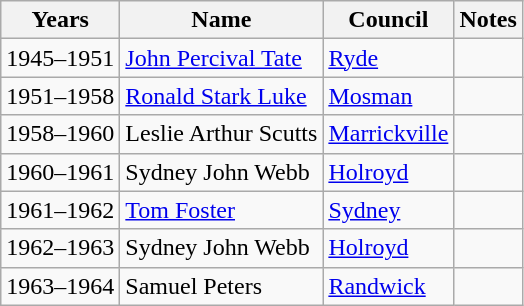<table class="wikitable">
<tr>
<th>Years</th>
<th>Name</th>
<th>Council</th>
<th>Notes</th>
</tr>
<tr>
<td>1945–1951</td>
<td><a href='#'>John Percival Tate</a></td>
<td><a href='#'>Ryde</a></td>
<td></td>
</tr>
<tr>
<td>1951–1958</td>
<td><a href='#'>Ronald Stark Luke</a></td>
<td><a href='#'>Mosman</a></td>
<td></td>
</tr>
<tr>
<td>1958–1960</td>
<td>Leslie Arthur Scutts</td>
<td><a href='#'>Marrickville</a></td>
<td></td>
</tr>
<tr>
<td>1960–1961</td>
<td>Sydney John Webb</td>
<td><a href='#'>Holroyd</a></td>
<td></td>
</tr>
<tr>
<td>1961–1962</td>
<td><a href='#'>Tom Foster</a></td>
<td><a href='#'>Sydney</a></td>
<td></td>
</tr>
<tr>
<td>1962–1963</td>
<td>Sydney John Webb</td>
<td><a href='#'>Holroyd</a></td>
<td></td>
</tr>
<tr>
<td>1963–1964</td>
<td>Samuel Peters</td>
<td><a href='#'>Randwick</a></td>
<td></td>
</tr>
</table>
